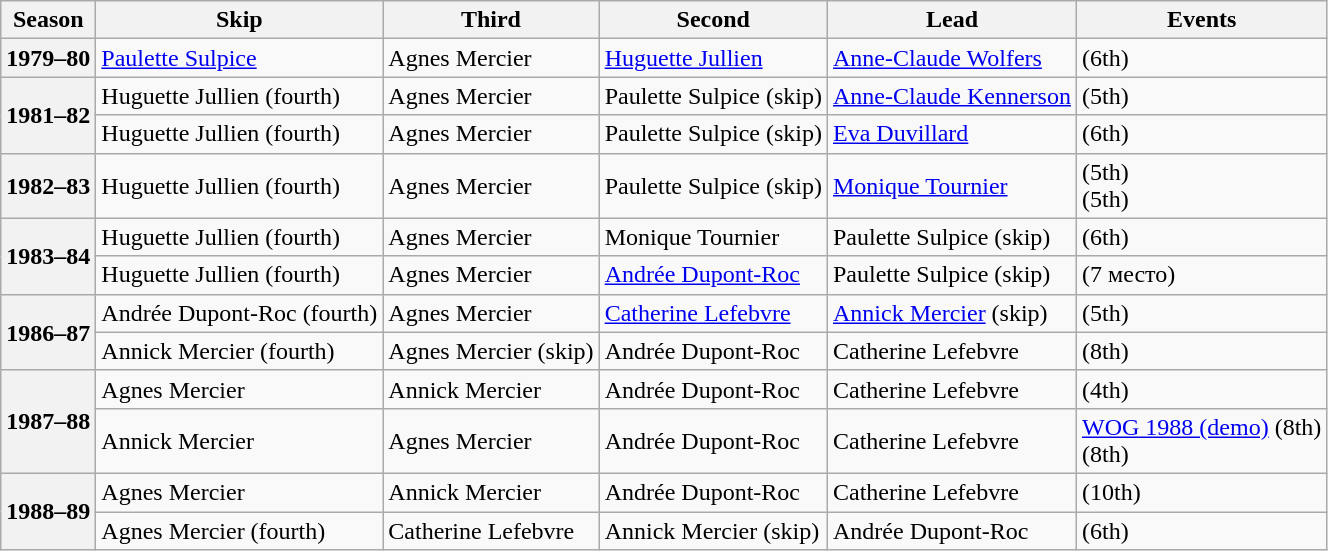<table class="wikitable">
<tr>
<th scope="col">Season</th>
<th scope="col">Skip</th>
<th scope="col">Third</th>
<th scope="col">Second</th>
<th scope="col">Lead</th>
<th scope="col">Events</th>
</tr>
<tr>
<th scope="row">1979–80</th>
<td><a href='#'>Paulette Sulpice</a></td>
<td>Agnes Mercier</td>
<td><a href='#'>Huguette Jullien</a></td>
<td><a href='#'>Anne-Claude Wolfers</a></td>
<td> (6th)</td>
</tr>
<tr>
<th scope="row" rowspan="2">1981–82</th>
<td>Huguette Jullien (fourth)</td>
<td>Agnes Mercier</td>
<td>Paulette Sulpice (skip)</td>
<td><a href='#'>Anne-Claude Kennerson</a></td>
<td> (5th)</td>
</tr>
<tr>
<td>Huguette Jullien (fourth)</td>
<td>Agnes Mercier</td>
<td>Paulette Sulpice (skip)</td>
<td><a href='#'>Eva Duvillard</a></td>
<td> (6th)</td>
</tr>
<tr>
<th scope="row">1982–83</th>
<td>Huguette Jullien (fourth)</td>
<td>Agnes Mercier</td>
<td>Paulette Sulpice (skip)</td>
<td><a href='#'>Monique Tournier</a></td>
<td> (5th)<br> (5th)</td>
</tr>
<tr>
<th scope="row" rowspan="2">1983–84</th>
<td>Huguette Jullien (fourth)</td>
<td>Agnes Mercier</td>
<td>Monique Tournier</td>
<td>Paulette Sulpice (skip)</td>
<td> (6th)</td>
</tr>
<tr>
<td>Huguette Jullien (fourth)</td>
<td>Agnes Mercier</td>
<td><a href='#'>Andrée Dupont-Roc</a></td>
<td>Paulette Sulpice (skip)</td>
<td> (7 место)</td>
</tr>
<tr>
<th scope="row" rowspan="2">1986–87</th>
<td>Andrée Dupont-Roc (fourth)</td>
<td>Agnes Mercier</td>
<td><a href='#'>Catherine Lefebvre</a></td>
<td><a href='#'>Annick Mercier</a> (skip)</td>
<td> (5th)</td>
</tr>
<tr>
<td>Annick Mercier (fourth)</td>
<td>Agnes Mercier (skip)</td>
<td>Andrée Dupont-Roc</td>
<td>Catherine Lefebvre</td>
<td> (8th)</td>
</tr>
<tr>
<th scope="row" rowspan="2">1987–88</th>
<td>Agnes Mercier</td>
<td>Annick Mercier</td>
<td>Andrée Dupont-Roc</td>
<td>Catherine Lefebvre</td>
<td> (4th)</td>
</tr>
<tr>
<td>Annick Mercier</td>
<td>Agnes Mercier</td>
<td>Andrée Dupont-Roc</td>
<td>Catherine Lefebvre</td>
<td><a href='#'>WOG 1988 (demo)</a> (8th)<br> (8th)</td>
</tr>
<tr>
<th scope="row" rowspan="2">1988–89</th>
<td>Agnes Mercier</td>
<td>Annick Mercier</td>
<td>Andrée Dupont-Roc</td>
<td>Catherine Lefebvre</td>
<td> (10th)</td>
</tr>
<tr>
<td>Agnes Mercier (fourth)</td>
<td>Catherine Lefebvre</td>
<td>Annick Mercier (skip)</td>
<td>Andrée Dupont-Roc</td>
<td> (6th)</td>
</tr>
</table>
